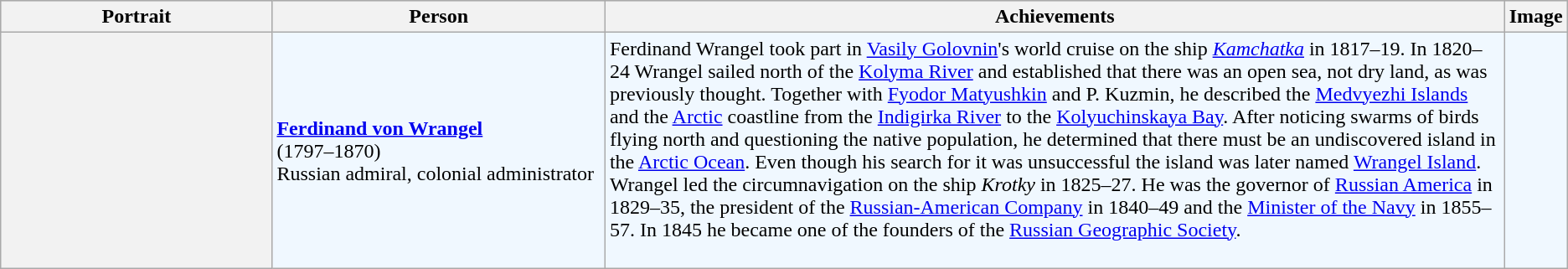<table class="wikitable">
<tr style="background:#ccc;">
<th scope="col" width=18%>Portrait</th>
<th scope="col" width=22%>Person</th>
<th scope="col" width=60%>Achievements</th>
<th scope="col">Image</th>
</tr>
<tr style="background:#f0f8ff;">
<th scope="row" align=center></th>
<td><strong><a href='#'>Ferdinand von Wrangel</a></strong><br> (1797–1870)<br>Russian admiral, colonial administrator</td>
<td>Ferdinand Wrangel took part in <a href='#'>Vasily Golovnin</a>'s world cruise on the ship <em><a href='#'>Kamchatka</a></em> in 1817–19. In 1820–24 Wrangel sailed north of the <a href='#'>Kolyma River</a> and established that there was an open sea, not dry land, as was previously thought. Together with <a href='#'>Fyodor Matyushkin</a> and P. Kuzmin, he described the <a href='#'>Medvyezhi Islands</a> and the <a href='#'>Arctic</a> coastline from the <a href='#'>Indigirka River</a> to the <a href='#'>Kolyuchinskaya Bay</a>. After noticing swarms of birds flying north and questioning the native population, he determined that there must be an undiscovered island in the <a href='#'>Arctic Ocean</a>. Even though his search for it was unsuccessful the island was later named <a href='#'>Wrangel Island</a>. Wrangel led the circumnavigation on the ship <em>Krotky</em> in 1825–27. He was the governor of <a href='#'>Russian America</a> in 1829–35, the president of the <a href='#'>Russian-American Company</a> in 1840–49 and the <a href='#'>Minister of the Navy</a> in 1855–57. In 1845 he became one of the founders of the <a href='#'>Russian Geographic Society</a>.<br><br></td>
<td align=center></td>
</tr>
</table>
